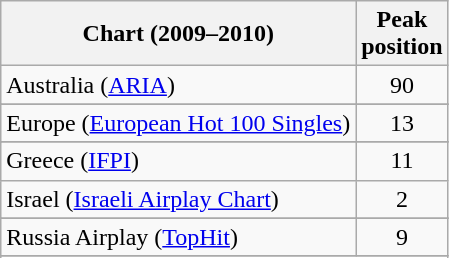<table class="wikitable sortable">
<tr>
<th>Chart (2009–2010)</th>
<th>Peak<br>position</th>
</tr>
<tr>
<td>Australia (<a href='#'>ARIA</a>)</td>
<td align="center">90</td>
</tr>
<tr>
</tr>
<tr>
</tr>
<tr>
</tr>
<tr>
<td>Europe (<a href='#'>European Hot 100 Singles</a>)</td>
<td align="center">13</td>
</tr>
<tr>
</tr>
<tr>
</tr>
<tr>
<td>Greece (<a href='#'>IFPI</a>)</td>
<td align="center">11</td>
</tr>
<tr>
<td>Israel (<a href='#'>Israeli Airplay Chart</a>)</td>
<td align="center">2</td>
</tr>
<tr>
</tr>
<tr>
</tr>
<tr>
<td>Russia Airplay (<a href='#'>TopHit</a>)</td>
<td align="center">9</td>
</tr>
<tr>
</tr>
<tr>
</tr>
<tr>
</tr>
<tr>
</tr>
<tr>
</tr>
<tr>
</tr>
</table>
